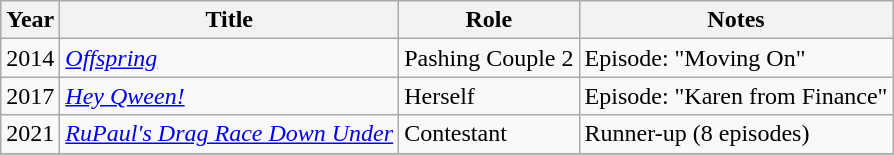<table class="wikitable sortable">
<tr>
<th>Year</th>
<th>Title</th>
<th>Role</th>
<th class="unsortable">Notes</th>
</tr>
<tr>
<td>2014</td>
<td><em><a href='#'>Offspring</a></em></td>
<td>Pashing Couple 2</td>
<td>Episode: "Moving On"</td>
</tr>
<tr>
<td>2017</td>
<td><em><a href='#'>Hey Qween!</a></em></td>
<td>Herself</td>
<td>Episode: "Karen from Finance"</td>
</tr>
<tr>
<td>2021</td>
<td><em><a href='#'>RuPaul's Drag Race Down Under</a></em></td>
<td>Contestant</td>
<td>Runner-up (8 episodes)</td>
</tr>
<tr>
</tr>
</table>
